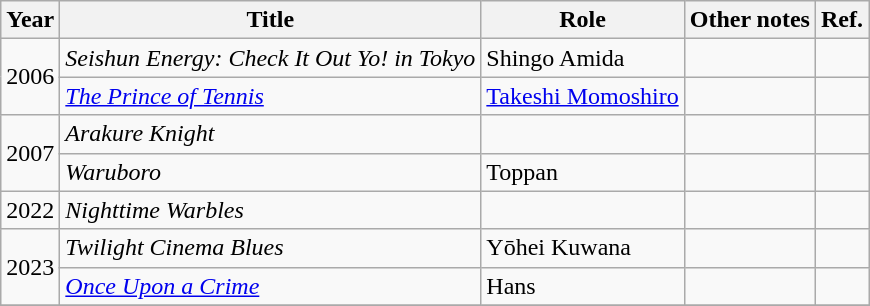<table class="wikitable">
<tr>
<th>Year</th>
<th>Title</th>
<th>Role</th>
<th>Other notes</th>
<th>Ref.</th>
</tr>
<tr>
<td rowspan="2">2006</td>
<td><em>Seishun Energy: Check It Out Yo! in Tokyo</em></td>
<td>Shingo Amida</td>
<td></td>
<td></td>
</tr>
<tr>
<td><em><a href='#'>The Prince of Tennis</a></em></td>
<td><a href='#'>Takeshi Momoshiro</a></td>
<td></td>
<td></td>
</tr>
<tr>
<td rowspan="2">2007</td>
<td><em>Arakure Knight</em></td>
<td></td>
<td></td>
<td></td>
</tr>
<tr>
<td><em>Waruboro</em></td>
<td>Toppan</td>
<td></td>
<td></td>
</tr>
<tr>
<td>2022</td>
<td><em>Nighttime Warbles</em></td>
<td></td>
<td></td>
<td></td>
</tr>
<tr>
<td rowspan="2">2023</td>
<td><em>Twilight Cinema Blues</em></td>
<td>Yōhei Kuwana</td>
<td></td>
<td></td>
</tr>
<tr>
<td><em><a href='#'>Once Upon a Crime</a></em></td>
<td>Hans</td>
<td></td>
<td></td>
</tr>
<tr>
</tr>
</table>
